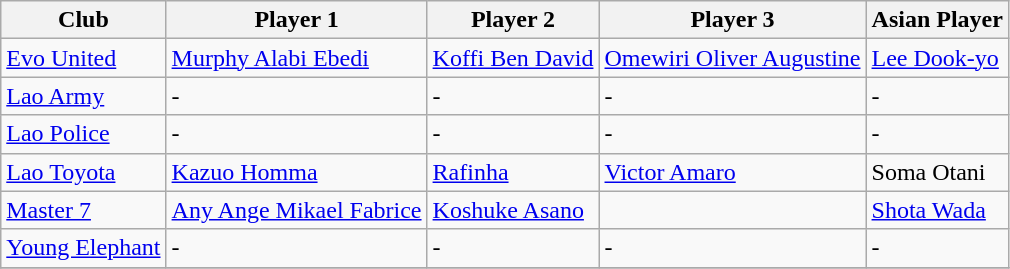<table class="wikitable sortable" style="font-size:100%;">
<tr>
<th>Club</th>
<th>Player 1</th>
<th>Player 2</th>
<th>Player 3</th>
<th>Asian Player</th>
</tr>
<tr>
<td><a href='#'>Evo United</a></td>
<td> <a href='#'>Murphy Alabi Ebedi</a></td>
<td> <a href='#'>Koffi Ben David</a></td>
<td> <a href='#'>Omewiri Oliver Augustine</a></td>
<td> <a href='#'>Lee Dook-yo</a></td>
</tr>
<tr>
<td><a href='#'>Lao Army</a></td>
<td>-</td>
<td>-</td>
<td>-</td>
<td>-</td>
</tr>
<tr>
<td><a href='#'>Lao Police</a></td>
<td>-</td>
<td>-</td>
<td>-</td>
<td>-</td>
</tr>
<tr>
<td><a href='#'>Lao Toyota</a></td>
<td> <a href='#'>Kazuo Homma</a></td>
<td> <a href='#'>Rafinha</a></td>
<td> <a href='#'>Victor Amaro</a></td>
<td> Soma Otani</td>
</tr>
<tr>
<td><a href='#'>Master 7</a></td>
<td> <a href='#'>Any Ange Mikael Fabrice</a></td>
<td> <a href='#'>Koshuke Asano</a></td>
<td></td>
<td> <a href='#'>Shota Wada</a></td>
</tr>
<tr>
<td><a href='#'>Young Elephant</a></td>
<td>-</td>
<td>-</td>
<td>-</td>
<td>-</td>
</tr>
<tr>
</tr>
</table>
